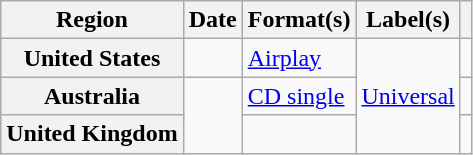<table class="wikitable plainrowheaders" style="text-align:left">
<tr>
<th scope="col">Region</th>
<th scope="col">Date</th>
<th scope="col">Format(s)</th>
<th scope="col">Label(s)</th>
<th scope="col"></th>
</tr>
<tr>
<th scope="row">United States</th>
<td></td>
<td><a href='#'>Airplay</a></td>
<td rowspan="3"><a href='#'>Universal</a></td>
<td style="text-align:center;"></td>
</tr>
<tr>
<th scope="row">Australia</th>
<td rowspan="2"></td>
<td><a href='#'>CD single</a></td>
<td style="text-align:center;"></td>
</tr>
<tr>
<th scope="row">United Kingdom</th>
<td></td>
<td style="text-align:center;"></td>
</tr>
</table>
